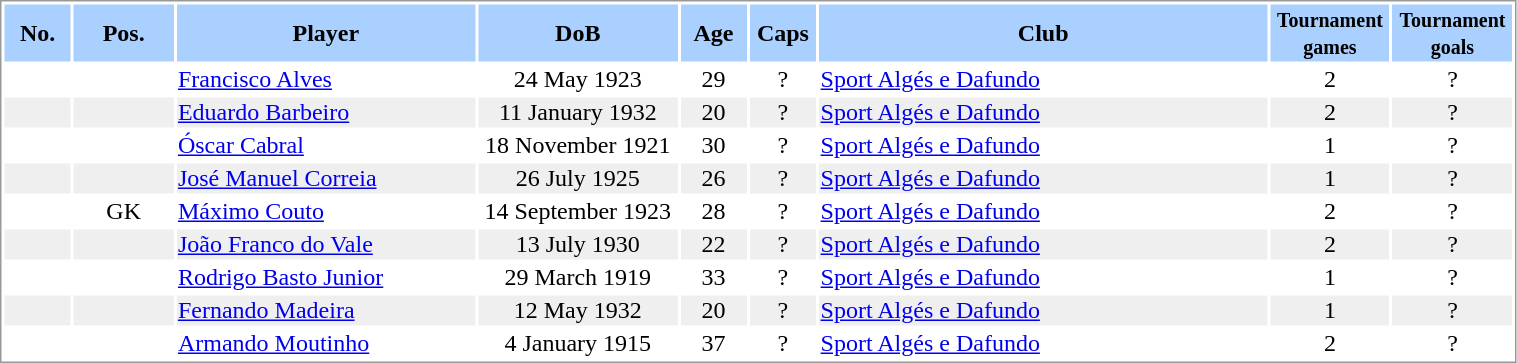<table border="0" width="80%" style="border: 1px solid #999; background-color:#FFFFFF; text-align:center">
<tr align="center" bgcolor="#AAD0FF">
<th width=4%>No.</th>
<th width=6%>Pos.</th>
<th width=18%>Player</th>
<th width=12%>DoB</th>
<th width=4%>Age</th>
<th width=4%>Caps</th>
<th width=27%>Club</th>
<th width=6%><small>Tournament<br>games</small></th>
<th width=6%><small>Tournament<br>goals</small></th>
</tr>
<tr>
<td></td>
<td></td>
<td align="left"><a href='#'>Francisco Alves</a></td>
<td>24 May 1923</td>
<td>29</td>
<td>?</td>
<td align="left"> <a href='#'>Sport Algés e Dafundo</a></td>
<td>2</td>
<td>?</td>
</tr>
<tr bgcolor="#EFEFEF">
<td></td>
<td></td>
<td align="left"><a href='#'>Eduardo Barbeiro</a></td>
<td>11 January 1932</td>
<td>20</td>
<td>?</td>
<td align="left"> <a href='#'>Sport Algés e Dafundo</a></td>
<td>2</td>
<td>?</td>
</tr>
<tr>
<td></td>
<td></td>
<td align="left"><a href='#'>Óscar Cabral</a></td>
<td>18 November 1921</td>
<td>30</td>
<td>?</td>
<td align="left"> <a href='#'>Sport Algés e Dafundo</a></td>
<td>1</td>
<td>?</td>
</tr>
<tr bgcolor="#EFEFEF">
<td></td>
<td></td>
<td align="left"><a href='#'>José Manuel Correia</a></td>
<td>26 July 1925</td>
<td>26</td>
<td>?</td>
<td align="left"> <a href='#'>Sport Algés e Dafundo</a></td>
<td>1</td>
<td>?</td>
</tr>
<tr>
<td></td>
<td>GK</td>
<td align="left"><a href='#'>Máximo Couto</a></td>
<td>14 September 1923</td>
<td>28</td>
<td>?</td>
<td align="left"> <a href='#'>Sport Algés e Dafundo</a></td>
<td>2</td>
<td>?</td>
</tr>
<tr bgcolor="#EFEFEF">
<td></td>
<td></td>
<td align="left"><a href='#'>João Franco do Vale</a></td>
<td>13 July 1930</td>
<td>22</td>
<td>?</td>
<td align="left"> <a href='#'>Sport Algés e Dafundo</a></td>
<td>2</td>
<td>?</td>
</tr>
<tr>
<td></td>
<td></td>
<td align="left"><a href='#'>Rodrigo Basto Junior</a></td>
<td>29 March 1919</td>
<td>33</td>
<td>?</td>
<td align="left"> <a href='#'>Sport Algés e Dafundo</a></td>
<td>1</td>
<td>?</td>
</tr>
<tr bgcolor="#EFEFEF">
<td></td>
<td></td>
<td align="left"><a href='#'>Fernando Madeira</a></td>
<td>12 May 1932</td>
<td>20</td>
<td>?</td>
<td align="left"> <a href='#'>Sport Algés e Dafundo</a></td>
<td>1</td>
<td>?</td>
</tr>
<tr>
<td></td>
<td></td>
<td align="left"><a href='#'>Armando Moutinho</a></td>
<td>4 January 1915</td>
<td>37</td>
<td>?</td>
<td align="left"> <a href='#'>Sport Algés e Dafundo</a></td>
<td>2</td>
<td>?</td>
</tr>
</table>
